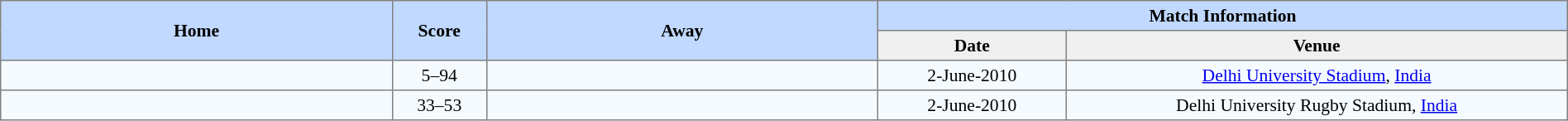<table border=1 style="border-collapse:collapse; font-size:90%; text-align:center;" cellpadding=3 cellspacing=0 width=100%>
<tr bgcolor=#C1D8FF>
<th rowspan=2 width=25%>Home</th>
<th rowspan=2 width=6%>Score</th>
<th rowspan=2 width=25%>Away</th>
<th colspan=6>Match Information</th>
</tr>
<tr bgcolor=#EFEFEF>
<th width=12%>Date</th>
<th width=32%>Venue</th>
</tr>
<tr bgcolor=#F5FAFF>
<td align=right></td>
<td>5–94</td>
<td align=left><strong></strong></td>
<td>2-June-2010</td>
<td><a href='#'>Delhi University Stadium</a>, <a href='#'>India</a></td>
</tr>
<tr bgcolor=#F5FAFF>
<td align=right></td>
<td>33–53</td>
<td align=left><strong></strong></td>
<td>2-June-2010</td>
<td>Delhi University Rugby Stadium, <a href='#'>India</a></td>
</tr>
</table>
